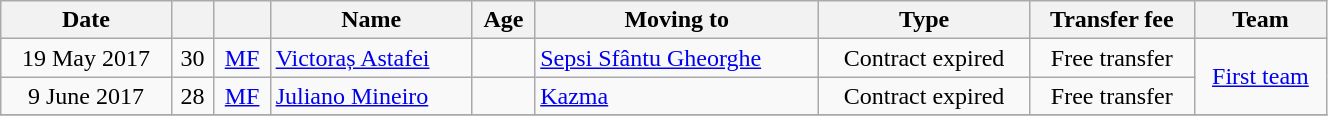<table class="wikitable sortable" style="width:70%; text-align:center; font-size:100%; text-align:centre;">
<tr>
<th>Date</th>
<th></th>
<th></th>
<th>Name</th>
<th>Age</th>
<th>Moving to</th>
<th>Type</th>
<th>Transfer fee</th>
<th>Team</th>
</tr>
<tr>
<td>19 May 2017</td>
<td>30</td>
<td><a href='#'>MF</a></td>
<td style="text-align:left"> <a href='#'>Victoraș Astafei</a></td>
<td></td>
<td style="text-align:left"> <a href='#'>Sepsi Sfântu Gheorghe</a></td>
<td>Contract expired</td>
<td>Free transfer</td>
<td rowspan="2"><a href='#'>First team</a></td>
</tr>
<tr>
<td>9 June 2017</td>
<td>28</td>
<td><a href='#'>MF</a></td>
<td style="text-align:left"> <a href='#'>Juliano Mineiro</a></td>
<td></td>
<td style="text-align:left"> <a href='#'>Kazma</a></td>
<td>Contract expired</td>
<td>Free transfer</td>
</tr>
<tr>
</tr>
</table>
